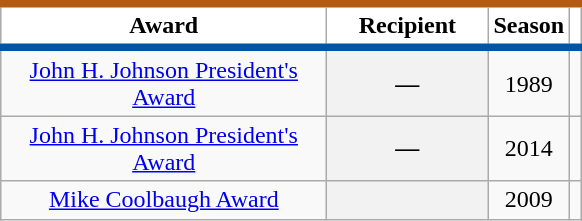<table class="wikitable sortable plainrowheaders" style="text-align:center">
<tr>
<th scope="col" style="background-color:#ffffff; border-top:#b15c12 5px solid; border-bottom:#0054a4 5px solid" width="210px">Award</th>
<th scope="col" style="background-color:#ffffff; border-top:#b15c12 5px solid; border-bottom:#0054a4 5px solid" width="100px">Recipient</th>
<th scope="col" style="background-color:#ffffff; border-top:#b15c12 5px solid; border-bottom:#0054a4 5px solid">Season</th>
<th class="unsortable" scope="col" style="background-color:#ffffff; border-top:#b15c12 5px solid; border-bottom:#0054a4 5px solid"></th>
</tr>
<tr>
<td><a href='#'>John H. Johnson President's Award</a></td>
<th scope="row" style="text-align:center">—</th>
<td>1989</td>
<td></td>
</tr>
<tr>
<td><a href='#'>John H. Johnson President's Award</a></td>
<th scope="row" style="text-align:center">—</th>
<td>2014</td>
<td></td>
</tr>
<tr>
<td><a href='#'>Mike Coolbaugh Award</a></td>
<th scope="row" style="text-align:center"></th>
<td>2009</td>
<td></td>
</tr>
</table>
